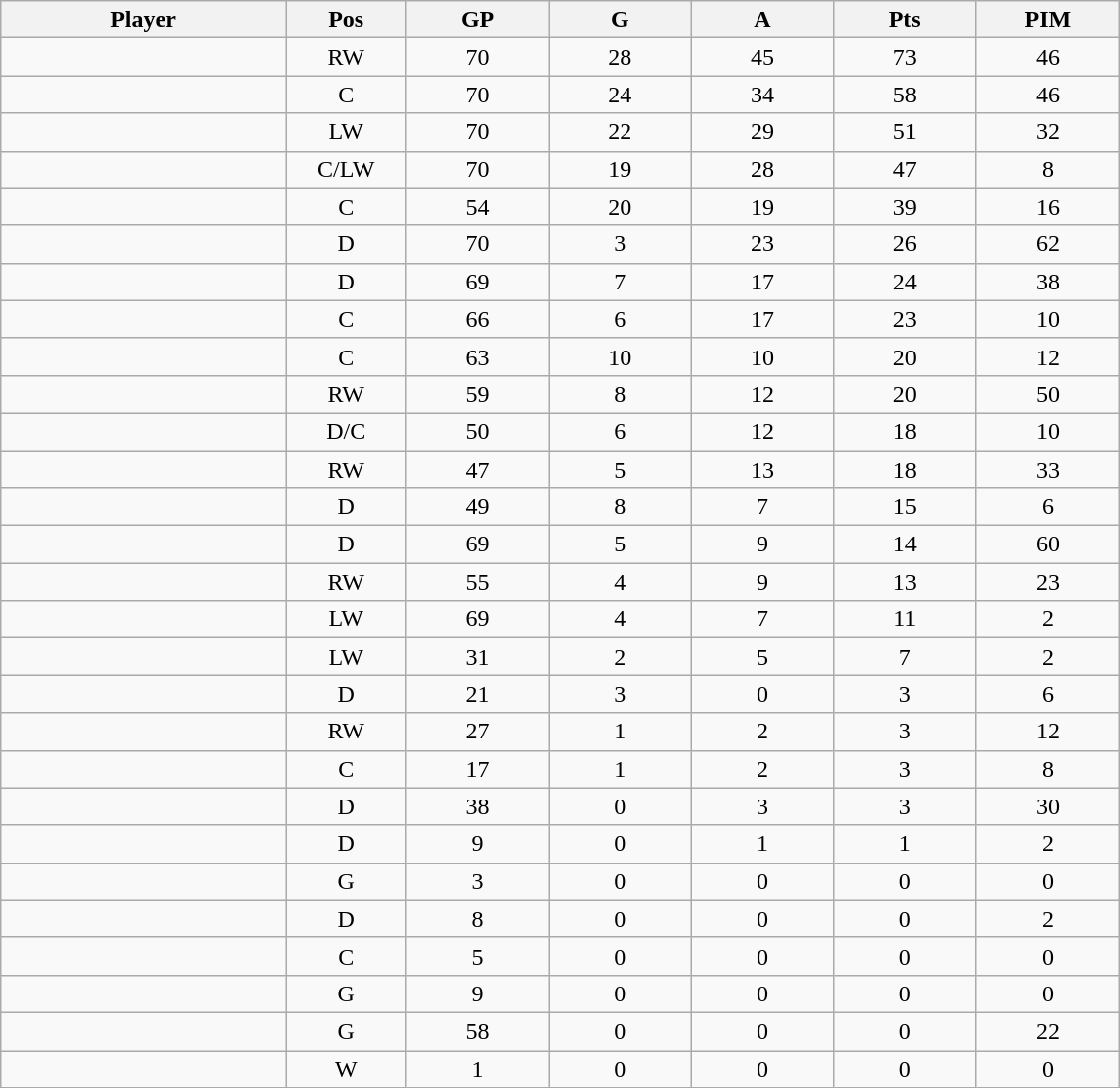<table class="wikitable sortable" width="60%">
<tr ALIGN="center">
<th bgcolor="#DDDDFF" width="10%">Player</th>
<th bgcolor="#DDDDFF" width="3%" title="Position">Pos</th>
<th bgcolor="#DDDDFF" width="5%" title="Games played">GP</th>
<th bgcolor="#DDDDFF" width="5%" title="Goals">G</th>
<th bgcolor="#DDDDFF" width="5%" title="Assists">A</th>
<th bgcolor="#DDDDFF" width="5%" title="Points">Pts</th>
<th bgcolor="#DDDDFF" width="5%" title="Penalties in Minutes">PIM</th>
</tr>
<tr align="center">
<td align="right"></td>
<td>RW</td>
<td>70</td>
<td>28</td>
<td>45</td>
<td>73</td>
<td>46</td>
</tr>
<tr align="center">
<td align="right"></td>
<td>C</td>
<td>70</td>
<td>24</td>
<td>34</td>
<td>58</td>
<td>46</td>
</tr>
<tr align="center">
<td align="right"></td>
<td>LW</td>
<td>70</td>
<td>22</td>
<td>29</td>
<td>51</td>
<td>32</td>
</tr>
<tr align="center">
<td align="right"></td>
<td>C/LW</td>
<td>70</td>
<td>19</td>
<td>28</td>
<td>47</td>
<td>8</td>
</tr>
<tr align="center">
<td align="right"></td>
<td>C</td>
<td>54</td>
<td>20</td>
<td>19</td>
<td>39</td>
<td>16</td>
</tr>
<tr align="center">
<td align="right"></td>
<td>D</td>
<td>70</td>
<td>3</td>
<td>23</td>
<td>26</td>
<td>62</td>
</tr>
<tr align="center">
<td align="right"></td>
<td>D</td>
<td>69</td>
<td>7</td>
<td>17</td>
<td>24</td>
<td>38</td>
</tr>
<tr align="center">
<td align="right"></td>
<td>C</td>
<td>66</td>
<td>6</td>
<td>17</td>
<td>23</td>
<td>10</td>
</tr>
<tr align="center">
<td align="right"></td>
<td>C</td>
<td>63</td>
<td>10</td>
<td>10</td>
<td>20</td>
<td>12</td>
</tr>
<tr align="center">
<td align="right"></td>
<td>RW</td>
<td>59</td>
<td>8</td>
<td>12</td>
<td>20</td>
<td>50</td>
</tr>
<tr align="center">
<td align="right"></td>
<td>D/C</td>
<td>50</td>
<td>6</td>
<td>12</td>
<td>18</td>
<td>10</td>
</tr>
<tr align="center">
<td align="right"></td>
<td>RW</td>
<td>47</td>
<td>5</td>
<td>13</td>
<td>18</td>
<td>33</td>
</tr>
<tr align="center">
<td align="right"></td>
<td>D</td>
<td>49</td>
<td>8</td>
<td>7</td>
<td>15</td>
<td>6</td>
</tr>
<tr align="center">
<td align="right"></td>
<td>D</td>
<td>69</td>
<td>5</td>
<td>9</td>
<td>14</td>
<td>60</td>
</tr>
<tr align="center">
<td align="right"></td>
<td>RW</td>
<td>55</td>
<td>4</td>
<td>9</td>
<td>13</td>
<td>23</td>
</tr>
<tr align="center">
<td align="right"></td>
<td>LW</td>
<td>69</td>
<td>4</td>
<td>7</td>
<td>11</td>
<td>2</td>
</tr>
<tr align="center">
<td align="right"></td>
<td>LW</td>
<td>31</td>
<td>2</td>
<td>5</td>
<td>7</td>
<td>2</td>
</tr>
<tr align="center">
<td align="right"></td>
<td>D</td>
<td>21</td>
<td>3</td>
<td>0</td>
<td>3</td>
<td>6</td>
</tr>
<tr align="center">
<td align="right"></td>
<td>RW</td>
<td>27</td>
<td>1</td>
<td>2</td>
<td>3</td>
<td>12</td>
</tr>
<tr align="center">
<td align="right"></td>
<td>C</td>
<td>17</td>
<td>1</td>
<td>2</td>
<td>3</td>
<td>8</td>
</tr>
<tr align="center">
<td align="right"></td>
<td>D</td>
<td>38</td>
<td>0</td>
<td>3</td>
<td>3</td>
<td>30</td>
</tr>
<tr align="center">
<td align="right"></td>
<td>D</td>
<td>9</td>
<td>0</td>
<td>1</td>
<td>1</td>
<td>2</td>
</tr>
<tr align="center">
<td align="right"></td>
<td>G</td>
<td>3</td>
<td>0</td>
<td>0</td>
<td>0</td>
<td>0</td>
</tr>
<tr align="center">
<td align="right"></td>
<td>D</td>
<td>8</td>
<td>0</td>
<td>0</td>
<td>0</td>
<td>2</td>
</tr>
<tr align="center">
<td align="right"></td>
<td>C</td>
<td>5</td>
<td>0</td>
<td>0</td>
<td>0</td>
<td>0</td>
</tr>
<tr align="center">
<td align="right"></td>
<td>G</td>
<td>9</td>
<td>0</td>
<td>0</td>
<td>0</td>
<td>0</td>
</tr>
<tr align="center">
<td align="right"></td>
<td>G</td>
<td>58</td>
<td>0</td>
<td>0</td>
<td>0</td>
<td>22</td>
</tr>
<tr align="center">
<td align="right"></td>
<td>W</td>
<td>1</td>
<td>0</td>
<td>0</td>
<td>0</td>
<td>0</td>
</tr>
</table>
